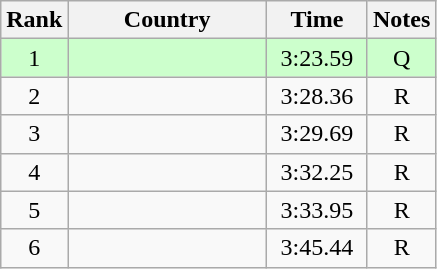<table class="wikitable" style="text-align:center">
<tr>
<th>Rank</th>
<th width=125>Country</th>
<th width=60>Time</th>
<th>Notes</th>
</tr>
<tr bgcolor=#ccffcc>
<td>1</td>
<td style="text-align:left"></td>
<td>3:23.59</td>
<td>Q</td>
</tr>
<tr>
<td>2</td>
<td style="text-align:left"></td>
<td>3:28.36</td>
<td>R</td>
</tr>
<tr>
<td>3</td>
<td style="text-align:left"></td>
<td>3:29.69</td>
<td>R</td>
</tr>
<tr>
<td>4</td>
<td style="text-align:left"></td>
<td>3:32.25</td>
<td>R</td>
</tr>
<tr>
<td>5</td>
<td style="text-align:left"></td>
<td>3:33.95</td>
<td>R</td>
</tr>
<tr>
<td>6</td>
<td style="text-align:left"></td>
<td>3:45.44</td>
<td>R</td>
</tr>
</table>
